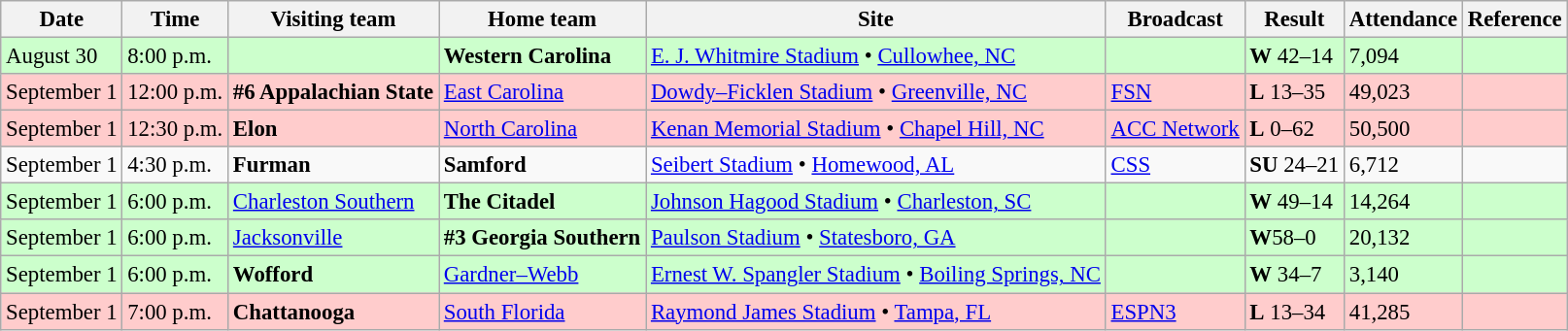<table class="wikitable" style="font-size:95%;">
<tr>
<th>Date</th>
<th>Time</th>
<th>Visiting team</th>
<th>Home team</th>
<th>Site</th>
<th>Broadcast</th>
<th>Result</th>
<th>Attendance</th>
<th class="unsortable">Reference</th>
</tr>
<tr bgcolor=ccffcc>
<td>August 30</td>
<td>8:00 p.m.</td>
<td></td>
<td><strong>Western Carolina</strong></td>
<td><a href='#'>E. J. Whitmire Stadium</a> • <a href='#'>Cullowhee, NC</a></td>
<td></td>
<td><strong>W</strong> 42–14</td>
<td>7,094</td>
<td></td>
</tr>
<tr bgcolor=ffcccc>
<td>September 1</td>
<td>12:00 p.m.</td>
<td><strong>#6 Appalachian State</strong></td>
<td><a href='#'>East Carolina</a></td>
<td><a href='#'>Dowdy–Ficklen Stadium</a> • <a href='#'>Greenville, NC</a></td>
<td><a href='#'>FSN</a></td>
<td><strong>L</strong> 13–35</td>
<td>49,023</td>
<td></td>
</tr>
<tr bgcolor=ffcccc>
<td>September 1</td>
<td>12:30 p.m.</td>
<td><strong>Elon</strong></td>
<td><a href='#'>North Carolina</a></td>
<td><a href='#'>Kenan Memorial Stadium</a> • <a href='#'>Chapel Hill, NC</a></td>
<td><a href='#'>ACC Network</a></td>
<td><strong>L</strong> 0–62</td>
<td>50,500</td>
<td></td>
</tr>
<tr>
<td>September 1</td>
<td>4:30 p.m.</td>
<td><strong>Furman</strong></td>
<td><strong>Samford</strong></td>
<td><a href='#'>Seibert Stadium</a> • <a href='#'>Homewood, AL</a></td>
<td><a href='#'>CSS</a></td>
<td><strong>SU</strong> 24–21</td>
<td>6,712</td>
<td></td>
</tr>
<tr bgcolor=ccffcc>
<td>September 1</td>
<td>6:00 p.m.</td>
<td><a href='#'>Charleston Southern</a></td>
<td><strong>The Citadel</strong></td>
<td><a href='#'>Johnson Hagood Stadium</a> • <a href='#'>Charleston, SC</a></td>
<td></td>
<td><strong>W</strong> 49–14</td>
<td>14,264</td>
<td></td>
</tr>
<tr bgcolor=ccffcc>
<td>September 1</td>
<td>6:00 p.m.</td>
<td><a href='#'>Jacksonville</a></td>
<td><strong>#3 Georgia Southern</strong></td>
<td><a href='#'>Paulson Stadium</a> • <a href='#'>Statesboro, GA</a></td>
<td></td>
<td><strong>W</strong>58–0</td>
<td>20,132</td>
<td></td>
</tr>
<tr bgcolor=ccffcc>
<td>September 1</td>
<td>6:00 p.m.</td>
<td><strong>Wofford</strong></td>
<td><a href='#'>Gardner–Webb</a></td>
<td><a href='#'>Ernest W. Spangler Stadium</a> • <a href='#'>Boiling Springs, NC</a></td>
<td></td>
<td><strong>W</strong> 34–7</td>
<td>3,140</td>
<td></td>
</tr>
<tr bgcolor=ffcccc>
<td>September 1</td>
<td>7:00 p.m.</td>
<td><strong>Chattanooga</strong></td>
<td><a href='#'>South Florida</a></td>
<td><a href='#'>Raymond James Stadium</a> • <a href='#'>Tampa, FL</a></td>
<td><a href='#'>ESPN3</a></td>
<td><strong>L</strong> 13–34</td>
<td>41,285</td>
<td></td>
</tr>
</table>
